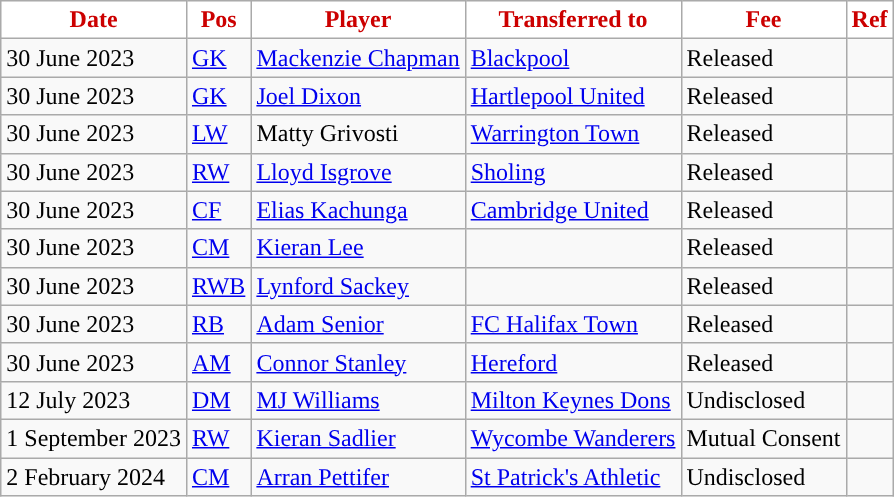<table class="wikitable plainrowheaders sortable">
<tr>
<th style="background:#ffffff;color:#cc0000;">Date</th>
<th style="background:#ffffff;color:#cc0000;">Pos</th>
<th style="background:#ffffff;color:#cc0000;">Player</th>
<th style="background:#ffffff;color:#cc0000;">Transferred to</th>
<th style="background:#ffffff;color:#cc0000;">Fee</th>
<th style="background:#ffffff;color:#cc0000;">Ref</th>
</tr>
<tr>
<td>30 June 2023</td>
<td><a href='#'>GK</a></td>
<td> <a href='#'>Mackenzie Chapman</a></td>
<td> <a href='#'>Blackpool</a></td>
<td>Released</td>
<td></td>
</tr>
<tr>
<td>30 June 2023</td>
<td><a href='#'>GK</a></td>
<td> <a href='#'>Joel Dixon</a></td>
<td> <a href='#'>Hartlepool United</a></td>
<td>Released</td>
<td></td>
</tr>
<tr>
<td>30 June 2023</td>
<td><a href='#'>LW</a></td>
<td> Matty Grivosti</td>
<td> <a href='#'>Warrington Town</a></td>
<td>Released</td>
<td></td>
</tr>
<tr>
<td>30 June 2023</td>
<td><a href='#'>RW</a></td>
<td> <a href='#'>Lloyd Isgrove</a></td>
<td> <a href='#'>Sholing</a></td>
<td>Released</td>
<td></td>
</tr>
<tr>
<td>30 June 2023</td>
<td><a href='#'>CF</a></td>
<td> <a href='#'>Elias Kachunga</a></td>
<td> <a href='#'>Cambridge United</a></td>
<td>Released</td>
<td></td>
</tr>
<tr>
<td>30 June 2023</td>
<td><a href='#'>CM</a></td>
<td> <a href='#'>Kieran Lee</a></td>
<td></td>
<td>Released</td>
<td></td>
</tr>
<tr>
<td>30 June 2023</td>
<td><a href='#'>RWB</a></td>
<td> <a href='#'>Lynford Sackey</a></td>
<td></td>
<td>Released</td>
<td></td>
</tr>
<tr>
<td>30 June 2023</td>
<td><a href='#'>RB</a></td>
<td> <a href='#'>Adam Senior</a></td>
<td> <a href='#'>FC Halifax Town</a></td>
<td>Released</td>
<td></td>
</tr>
<tr>
<td>30 June 2023</td>
<td><a href='#'>AM</a></td>
<td> <a href='#'>Connor Stanley</a></td>
<td> <a href='#'>Hereford</a></td>
<td>Released</td>
<td></td>
</tr>
<tr>
<td>12 July 2023</td>
<td><a href='#'>DM</a></td>
<td> <a href='#'>MJ Williams</a></td>
<td> <a href='#'>Milton Keynes Dons</a></td>
<td>Undisclosed</td>
<td></td>
</tr>
<tr>
<td>1 September 2023</td>
<td><a href='#'>RW</a></td>
<td> <a href='#'>Kieran Sadlier</a></td>
<td> <a href='#'>Wycombe Wanderers</a></td>
<td>Mutual Consent</td>
<td></td>
</tr>
<tr>
<td>2 February 2024</td>
<td><a href='#'>CM</a></td>
<td> <a href='#'>Arran Pettifer</a></td>
<td> <a href='#'>St Patrick's Athletic</a></td>
<td>Undisclosed</td>
<td></td>
</tr>
</table>
